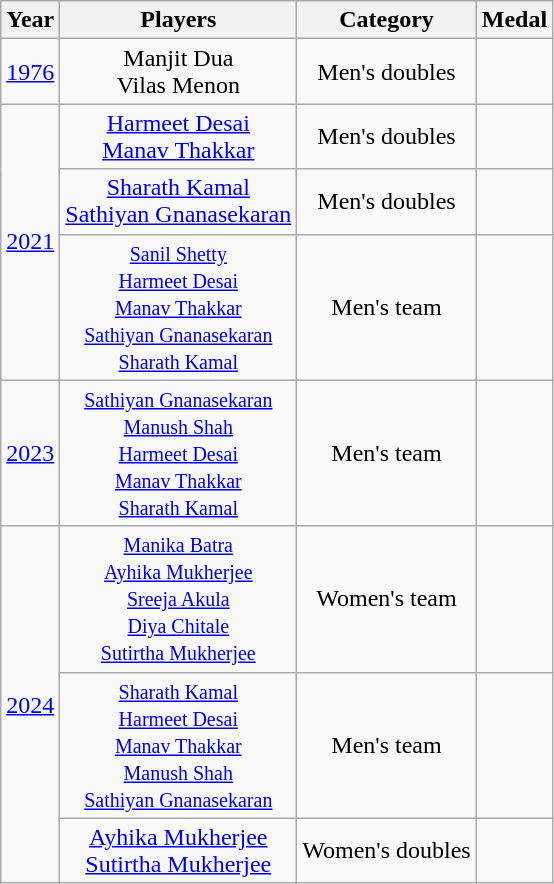<table class="wikitable sortable" style="text-align:center">
<tr>
<th>Year</th>
<th>Players</th>
<th>Category</th>
<th>Medal</th>
</tr>
<tr>
<td><a href='#'>1976</a></td>
<td>Manjit Dua<br>Vilas Menon</td>
<td>Men's doubles</td>
<td></td>
</tr>
<tr>
<td rowspan=3><a href='#'>2021</a></td>
<td><a href='#'>Harmeet Desai</a><br><a href='#'>Manav Thakkar</a></td>
<td>Men's doubles</td>
<td></td>
</tr>
<tr>
<td><a href='#'>Sharath Kamal</a><br><a href='#'>Sathiyan Gnanasekaran</a></td>
<td>Men's doubles</td>
<td></td>
</tr>
<tr>
<td><small><a href='#'>Sanil Shetty</a><br><a href='#'>Harmeet Desai</a><br><a href='#'>Manav Thakkar</a><br><a href='#'>Sathiyan Gnanasekaran</a><br><a href='#'>Sharath Kamal</a></small></td>
<td>Men's team</td>
<td></td>
</tr>
<tr>
<td><a href='#'>2023</a></td>
<td><small><a href='#'>Sathiyan Gnanasekaran</a><br><a href='#'>Manush Shah</a><br><a href='#'>Harmeet Desai</a><br><a href='#'>Manav Thakkar</a><br><a href='#'>Sharath Kamal</a></small></td>
<td>Men's team</td>
<td></td>
</tr>
<tr>
<td rowspan=3><a href='#'>2024</a></td>
<td><small><a href='#'>Manika Batra</a><br><a href='#'>Ayhika Mukherjee</a><br><a href='#'>Sreeja Akula</a><br><a href='#'>Diya Chitale</a><br><a href='#'>Sutirtha Mukherjee</a></small></td>
<td>Women's team</td>
<td></td>
</tr>
<tr>
<td><small><a href='#'>Sharath Kamal</a><br><a href='#'>Harmeet Desai</a><br><a href='#'>Manav Thakkar</a><br><a href='#'>Manush Shah</a><br><a href='#'>Sathiyan Gnanasekaran</a></small></td>
<td>Men's team</td>
<td></td>
</tr>
<tr>
<td><a href='#'>Ayhika Mukherjee</a><br><a href='#'>Sutirtha Mukherjee</a></td>
<td>Women's doubles</td>
<td></td>
</tr>
</table>
